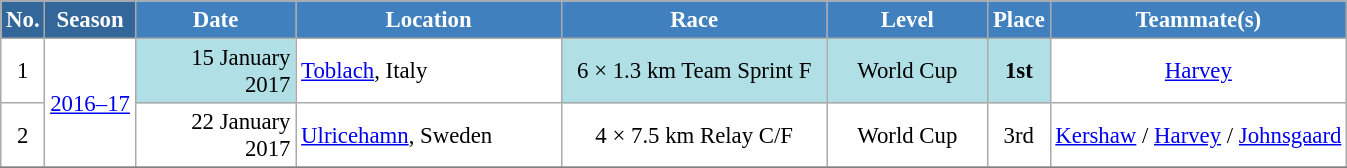<table class="wikitable sortable" style="font-size:95%; text-align:center; border:grey solid 1px; border-collapse:collapse; background:#ffffff;">
<tr style="background:#efefef;">
<th style="background-color:#369; color:white;">No.</th>
<th style="background-color:#369; color:white;">Season</th>
<th style="background-color:#4180be; color:white; width:100px;">Date</th>
<th style="background-color:#4180be; color:white; width:170px;">Location</th>
<th style="background-color:#4180be; color:white; width:170px;">Race</th>
<th style="background-color:#4180be; color:white; width:100px;">Level</th>
<th style="background-color:#4180be; color:white;">Place</th>
<th style="background-color:#4180be; color:white;">Teammate(s)</th>
</tr>
<tr>
<td align=center>1</td>
<td rowspan=2 align=center><a href='#'>2016–17</a></td>
<td bgcolor="#BOEOE6" align=right>15 January 2017</td>
<td align=left> <a href='#'>Toblach</a>, Italy</td>
<td bgcolor="#BOEOE6">6  × 1.3 km Team Sprint F</td>
<td bgcolor="#BOEOE6">World Cup</td>
<td bgcolor="#BOEOE6"><strong>1st</strong></td>
<td><a href='#'>Harvey</a></td>
</tr>
<tr>
<td align=center>2</td>
<td align=right>22 January 2017</td>
<td align=left> <a href='#'>Ulricehamn</a>, Sweden</td>
<td>4 × 7.5 km Relay C/F</td>
<td>World Cup</td>
<td>3rd</td>
<td><a href='#'>Kershaw</a> / <a href='#'>Harvey</a> / <a href='#'>Johnsgaard</a></td>
</tr>
<tr>
</tr>
</table>
